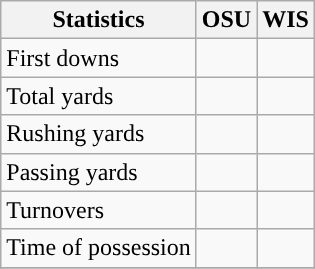<table class="wikitable" style="float: left;">
<tr>
<th>Statistics</th>
<th>OSU</th>
<th>WIS</th>
</tr>
<tr>
<td>First downs</td>
<td></td>
<td></td>
</tr>
<tr>
<td>Total yards</td>
<td></td>
<td></td>
</tr>
<tr>
<td>Rushing yards</td>
<td></td>
<td></td>
</tr>
<tr>
<td>Passing yards</td>
<td></td>
<td></td>
</tr>
<tr>
<td>Turnovers</td>
<td></td>
<td></td>
</tr>
<tr>
<td>Time of possession</td>
<td></td>
<td></td>
</tr>
<tr>
</tr>
</table>
